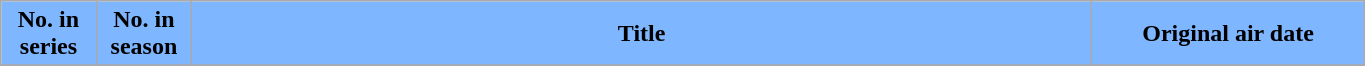<table class="wikitable plainrowheaders" style="width:72%;">
<tr>
<th scope="col" style="background-color: #7EB6FF; color: #000000;" width=7%>No. in<br>series</th>
<th scope="col" style="background-color: #7EB6FF; color: #000000;" width=7%>No. in<br>season</th>
<th scope="col" style="background-color: #7EB6FF; color: #000000;">Title</th>
<th scope="col" style="background-color: #7EB6FF; color: #000000;" width=20%>Original air date</th>
</tr>
<tr>
</tr>
</table>
